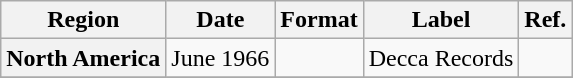<table class="wikitable plainrowheaders">
<tr>
<th scope="col">Region</th>
<th scope="col">Date</th>
<th scope="col">Format</th>
<th scope="col">Label</th>
<th scope="col">Ref.</th>
</tr>
<tr>
<th scope="row">North America</th>
<td>June 1966</td>
<td></td>
<td>Decca Records</td>
<td></td>
</tr>
<tr>
</tr>
</table>
